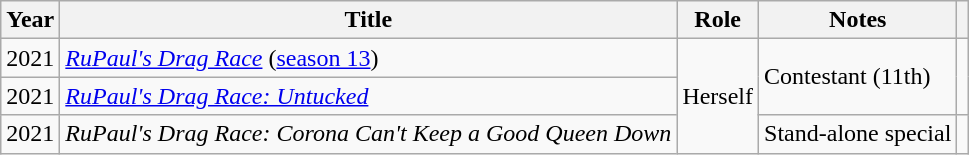<table class="wikitable">
<tr>
<th>Year</th>
<th>Title</th>
<th>Role</th>
<th>Notes</th>
<th style="text-align: center;" class="unsortable"></th>
</tr>
<tr>
<td>2021</td>
<td><em><a href='#'>RuPaul's Drag Race</a></em> (<a href='#'>season 13</a>)</td>
<td rowspan="4">Herself</td>
<td rowspan="2">Contestant (11th)</td>
<td rowspan="2" style="text-align: center;"></td>
</tr>
<tr>
<td>2021</td>
<td><em><a href='#'>RuPaul's Drag Race: Untucked</a></em></td>
</tr>
<tr>
<td>2021</td>
<td><em>RuPaul's Drag Race: Corona Can't Keep a Good Queen Down</em></td>
<td>Stand-alone special</td>
<td></td>
</tr>
</table>
